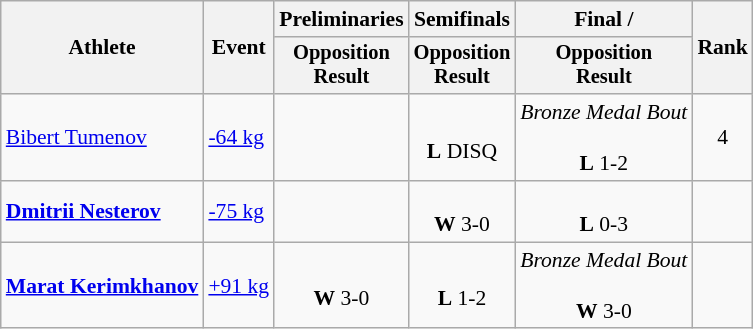<table class="wikitable" style="font-size:90%;">
<tr>
<th rowspan=2>Athlete</th>
<th rowspan=2>Event</th>
<th>Preliminaries</th>
<th>Semifinals</th>
<th>Final / </th>
<th rowspan=2>Rank</th>
</tr>
<tr style="font-size:95%">
<th>Opposition<br>Result</th>
<th>Opposition<br>Result</th>
<th>Opposition<br>Result</th>
</tr>
<tr align=center>
<td align=left><a href='#'>Bibert Tumenov</a></td>
<td align=left><a href='#'>-64 kg</a></td>
<td></td>
<td><br><strong>L</strong> DISQ</td>
<td><em>Bronze Medal Bout</em><br><br><strong>L</strong> 1-2</td>
<td>4</td>
</tr>
<tr align=center>
<td align=left><strong><a href='#'>Dmitrii Nesterov</a></strong></td>
<td align=left><a href='#'>-75 kg</a></td>
<td></td>
<td><br> <strong>W</strong> 3-0</td>
<td><br> <strong>L</strong> 0-3</td>
<td></td>
</tr>
<tr align=center>
<td align=left><strong><a href='#'>Marat Kerimkhanov</a></strong></td>
<td align=left><a href='#'>+91 kg</a></td>
<td><br> <strong>W</strong> 3-0</td>
<td><br> <strong>L</strong> 1-2</td>
<td><em>Bronze Medal Bout</em><br><br> <strong>W</strong> 3-0</td>
<td></td>
</tr>
</table>
